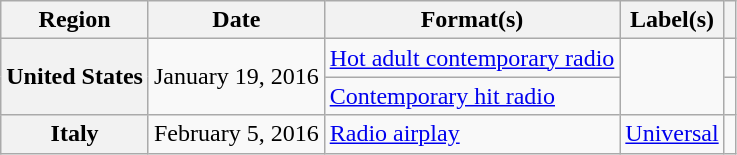<table class="wikitable plainrowheaders">
<tr>
<th scope="col">Region</th>
<th scope="col">Date</th>
<th scope="col">Format(s)</th>
<th scope="col">Label(s)</th>
<th scope="col"></th>
</tr>
<tr>
<th rowspan="2" scope="row">United States</th>
<td rowspan="2">January 19, 2016</td>
<td><a href='#'>Hot adult contemporary radio</a></td>
<td rowspan="2"></td>
<td style="text-align:center;"></td>
</tr>
<tr>
<td><a href='#'>Contemporary hit radio</a></td>
<td style="text-align:center;"></td>
</tr>
<tr>
<th scope="row">Italy</th>
<td>February 5, 2016</td>
<td><a href='#'>Radio airplay</a></td>
<td><a href='#'>Universal</a></td>
<td style="text-align:center;"></td>
</tr>
</table>
